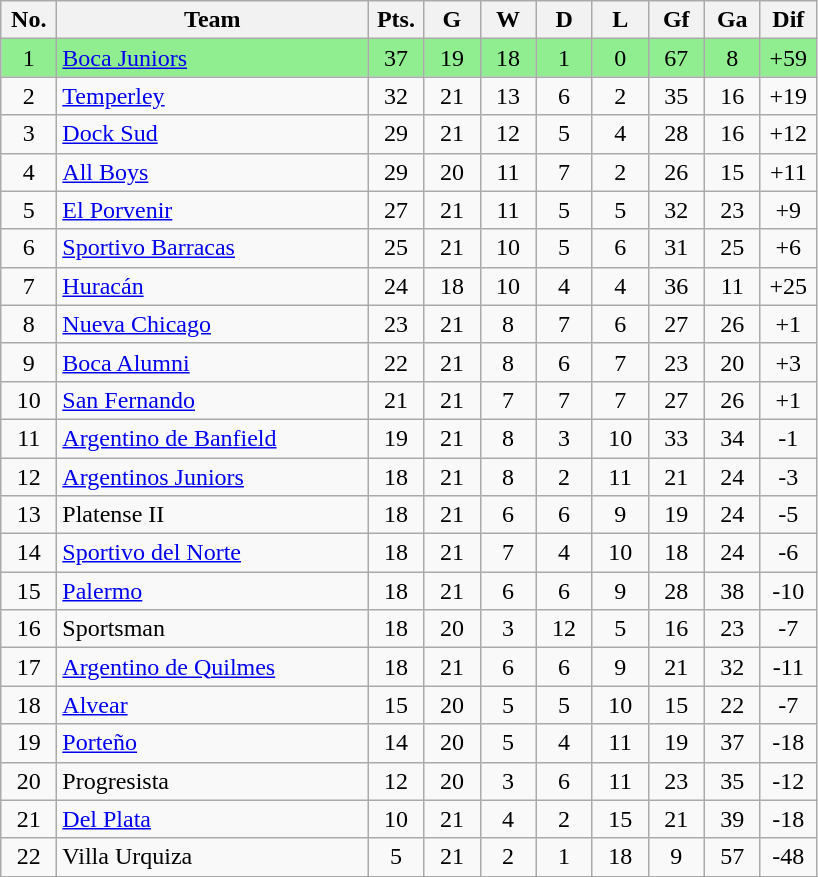<table class="wikitable" style="text-align:center">
<tr>
<th width=30px>No.</th>
<th width=200px>Team</th>
<th width=30px>Pts.</th>
<th width=30px>G</th>
<th width=30px>W</th>
<th width=30px>D</th>
<th width=30px>L</th>
<th width=30px>Gf</th>
<th width=30px>Ga</th>
<th width=30px>Dif</th>
</tr>
<tr bgcolor="lightgreen">
<td>1</td>
<td align="left"><a href='#'>Boca Juniors</a></td>
<td>37</td>
<td>19</td>
<td>18</td>
<td>1</td>
<td>0</td>
<td>67</td>
<td>8</td>
<td>+59</td>
</tr>
<tr>
<td>2</td>
<td align="left"><a href='#'>Temperley</a></td>
<td>32</td>
<td>21</td>
<td>13</td>
<td>6</td>
<td>2</td>
<td>35</td>
<td>16</td>
<td>+19</td>
</tr>
<tr>
<td>3</td>
<td align="left"><a href='#'>Dock Sud</a></td>
<td>29</td>
<td>21</td>
<td>12</td>
<td>5</td>
<td>4</td>
<td>28</td>
<td>16</td>
<td>+12</td>
</tr>
<tr>
<td>4</td>
<td align="left"><a href='#'>All Boys</a></td>
<td>29</td>
<td>20</td>
<td>11</td>
<td>7</td>
<td>2</td>
<td>26</td>
<td>15</td>
<td>+11</td>
</tr>
<tr>
<td>5</td>
<td align="left"><a href='#'>El Porvenir</a></td>
<td>27</td>
<td>21</td>
<td>11</td>
<td>5</td>
<td>5</td>
<td>32</td>
<td>23</td>
<td>+9</td>
</tr>
<tr>
<td>6</td>
<td align="left"><a href='#'>Sportivo Barracas</a></td>
<td>25</td>
<td>21</td>
<td>10</td>
<td>5</td>
<td>6</td>
<td>31</td>
<td>25</td>
<td>+6</td>
</tr>
<tr>
<td>7</td>
<td align="left"><a href='#'>Huracán</a></td>
<td>24</td>
<td>18</td>
<td>10</td>
<td>4</td>
<td>4</td>
<td>36</td>
<td>11</td>
<td>+25</td>
</tr>
<tr>
<td>8</td>
<td align="left"><a href='#'>Nueva Chicago</a></td>
<td>23</td>
<td>21</td>
<td>8</td>
<td>7</td>
<td>6</td>
<td>27</td>
<td>26</td>
<td>+1</td>
</tr>
<tr>
<td>9</td>
<td align="left"><a href='#'>Boca Alumni</a></td>
<td>22</td>
<td>21</td>
<td>8</td>
<td>6</td>
<td>7</td>
<td>23</td>
<td>20</td>
<td>+3</td>
</tr>
<tr>
<td>10</td>
<td align="left"><a href='#'>San Fernando</a></td>
<td>21</td>
<td>21</td>
<td>7</td>
<td>7</td>
<td>7</td>
<td>27</td>
<td>26</td>
<td>+1</td>
</tr>
<tr>
<td>11</td>
<td align="left"><a href='#'>Argentino de Banfield</a></td>
<td>19</td>
<td>21</td>
<td>8</td>
<td>3</td>
<td>10</td>
<td>33</td>
<td>34</td>
<td>-1</td>
</tr>
<tr>
<td>12</td>
<td align="left"><a href='#'>Argentinos Juniors</a></td>
<td>18</td>
<td>21</td>
<td>8</td>
<td>2</td>
<td>11</td>
<td>21</td>
<td>24</td>
<td>-3</td>
</tr>
<tr>
<td>13</td>
<td align="left">Platense II</td>
<td>18</td>
<td>21</td>
<td>6</td>
<td>6</td>
<td>9</td>
<td>19</td>
<td>24</td>
<td>-5</td>
</tr>
<tr>
<td>14</td>
<td align="left"><a href='#'>Sportivo del Norte</a></td>
<td>18</td>
<td>21</td>
<td>7</td>
<td>4</td>
<td>10</td>
<td>18</td>
<td>24</td>
<td>-6</td>
</tr>
<tr>
<td>15</td>
<td align="left"><a href='#'>Palermo</a></td>
<td>18</td>
<td>21</td>
<td>6</td>
<td>6</td>
<td>9</td>
<td>28</td>
<td>38</td>
<td>-10</td>
</tr>
<tr>
<td>16</td>
<td align="left">Sportsman</td>
<td>18</td>
<td>20</td>
<td>3</td>
<td>12</td>
<td>5</td>
<td>16</td>
<td>23</td>
<td>-7</td>
</tr>
<tr>
<td>17</td>
<td align="left"><a href='#'>Argentino de Quilmes</a></td>
<td>18</td>
<td>21</td>
<td>6</td>
<td>6</td>
<td>9</td>
<td>21</td>
<td>32</td>
<td>-11</td>
</tr>
<tr>
<td>18</td>
<td align="left"><a href='#'>Alvear</a></td>
<td>15</td>
<td>20</td>
<td>5</td>
<td>5</td>
<td>10</td>
<td>15</td>
<td>22</td>
<td>-7</td>
</tr>
<tr>
<td>19</td>
<td align="left"><a href='#'>Porteño</a></td>
<td>14</td>
<td>20</td>
<td>5</td>
<td>4</td>
<td>11</td>
<td>19</td>
<td>37</td>
<td>-18</td>
</tr>
<tr>
<td>20</td>
<td align="left">Progresista</td>
<td>12</td>
<td>20</td>
<td>3</td>
<td>6</td>
<td>11</td>
<td>23</td>
<td>35</td>
<td>-12</td>
</tr>
<tr>
<td>21</td>
<td align="left"><a href='#'>Del Plata</a></td>
<td>10</td>
<td>21</td>
<td>4</td>
<td>2</td>
<td>15</td>
<td>21</td>
<td>39</td>
<td>-18</td>
</tr>
<tr>
<td>22</td>
<td align="left">Villa Urquiza</td>
<td>5</td>
<td>21</td>
<td>2</td>
<td>1</td>
<td>18</td>
<td>9</td>
<td>57</td>
<td>-48</td>
</tr>
<tr>
</tr>
</table>
